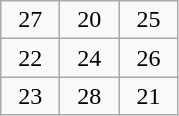<table class="wikitable">
<tr>
<td>  27  </td>
<td>  20  </td>
<td>  25  </td>
</tr>
<tr>
<td>  22  </td>
<td>  24  </td>
<td>  26  </td>
</tr>
<tr>
<td>  23  </td>
<td>  28  </td>
<td>  21  </td>
</tr>
</table>
